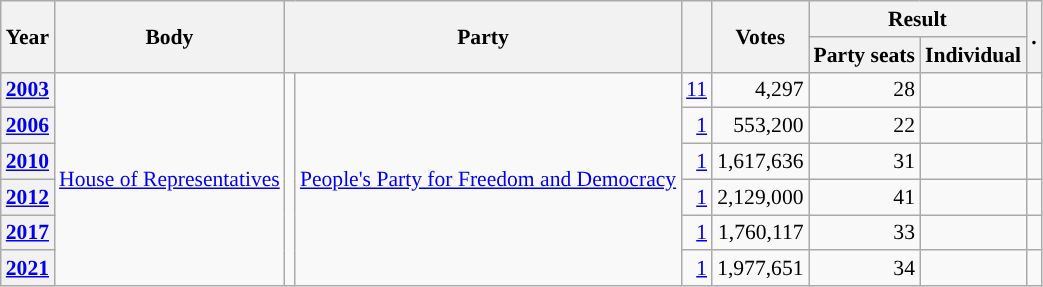<table class="wikitable plainrowheaders sortable" border=2 cellpadding=4 cellspacing=0 style="border: 1px #aaa solid; font-size: 90%; text-align:center;">
<tr>
<th scope="col" rowspan=2>Year</th>
<th scope="col" rowspan=2>Body</th>
<th scope="col" colspan=2 rowspan=2>Party</th>
<th scope="col" rowspan=2></th>
<th scope="col" rowspan=2>Votes</th>
<th scope="colgroup" colspan=2>Result</th>
<th scope="col" rowspan=2 class="unsortable">.</th>
</tr>
<tr>
<th scope="col">Party seats</th>
<th scope="col">Individual</th>
</tr>
<tr>
<th scope="row"><a href='#'>2003</a></th>
<td rowspan="6"><a href='#'>House of Representatives</a></td>
<td rowspan="6" style="background-color:"></td>
<td rowspan="6"><a href='#'>People's Party for Freedom and Democracy</a></td>
<td style=text-align:right><a href='#'>11</a></td>
<td style=text-align:right>4,297</td>
<td style=text-align:right>28</td>
<td></td>
<td></td>
</tr>
<tr>
<th scope="row"><a href='#'>2006</a></th>
<td style=text-align:right><a href='#'>1</a></td>
<td style=text-align:right>553,200</td>
<td style=text-align:right>22</td>
<td></td>
<td></td>
</tr>
<tr>
<th scope="row"><a href='#'>2010</a></th>
<td style=text-align:right><a href='#'>1</a></td>
<td style=text-align:right>1,617,636</td>
<td style=text-align:right>31</td>
<td></td>
<td></td>
</tr>
<tr>
<th scope="row"><a href='#'>2012</a></th>
<td style=text-align:right><a href='#'>1</a></td>
<td style=text-align:right>2,129,000</td>
<td style=text-align:right>41</td>
<td></td>
<td></td>
</tr>
<tr>
<th scope="row"><a href='#'>2017</a></th>
<td style=text-align:right><a href='#'>1</a></td>
<td style=text-align:right>1,760,117</td>
<td style=text-align:right>33</td>
<td></td>
<td></td>
</tr>
<tr>
<th scope="row"><a href='#'>2021</a></th>
<td style=text-align:right><a href='#'>1</a></td>
<td style=text-align:right>1,977,651</td>
<td style=text-align:right>34</td>
<td></td>
<td></td>
</tr>
</table>
